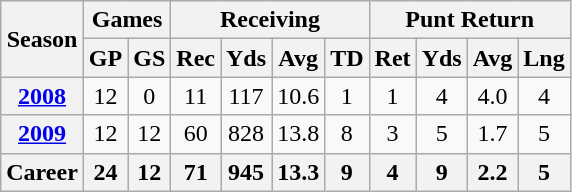<table class="wikitable" style="text-align:center;">
<tr>
<th rowspan="2">Season</th>
<th colspan="2">Games</th>
<th colspan="4">Receiving</th>
<th colspan="4">Punt Return</th>
</tr>
<tr>
<th>GP</th>
<th>GS</th>
<th>Rec</th>
<th>Yds</th>
<th>Avg</th>
<th>TD</th>
<th>Ret</th>
<th>Yds</th>
<th>Avg</th>
<th>Lng</th>
</tr>
<tr>
<th><a href='#'>2008</a></th>
<td>12</td>
<td>0</td>
<td>11</td>
<td>117</td>
<td>10.6</td>
<td>1</td>
<td>1</td>
<td>4</td>
<td>4.0</td>
<td>4</td>
</tr>
<tr>
<th><a href='#'>2009</a></th>
<td>12</td>
<td>12</td>
<td>60</td>
<td>828</td>
<td>13.8</td>
<td>8</td>
<td>3</td>
<td>5</td>
<td>1.7</td>
<td>5</td>
</tr>
<tr>
<th>Career</th>
<th>24</th>
<th>12</th>
<th>71</th>
<th>945</th>
<th>13.3</th>
<th>9</th>
<th>4</th>
<th>9</th>
<th>2.2</th>
<th>5</th>
</tr>
</table>
